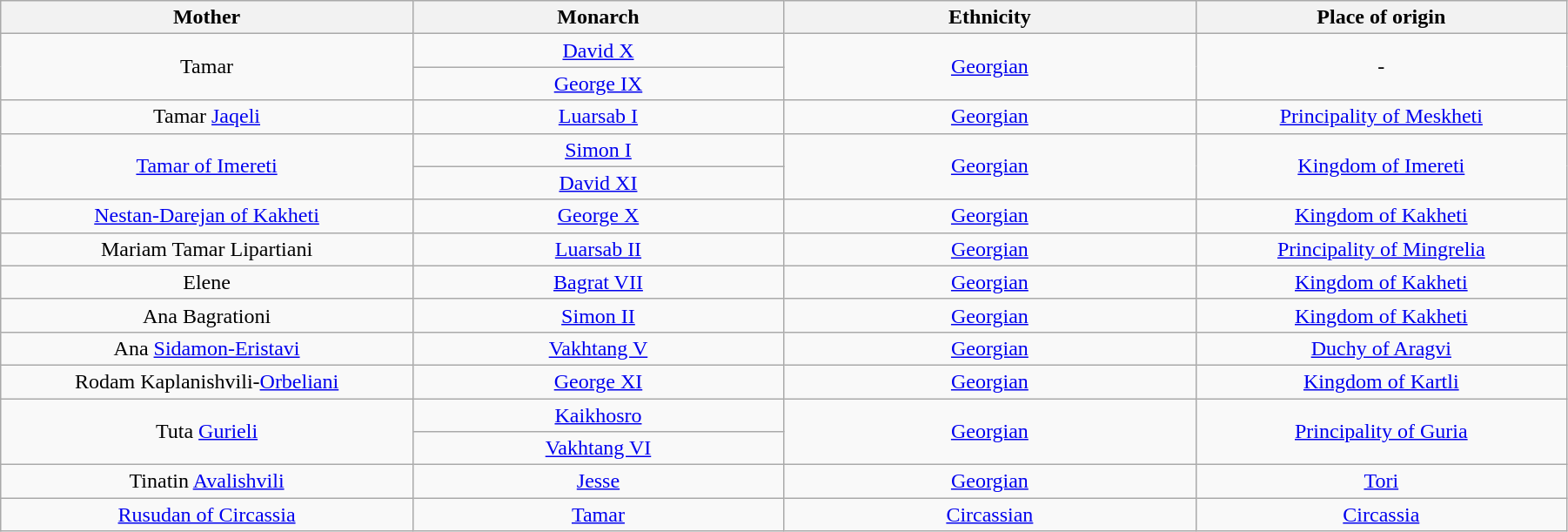<table width=95% class="wikitable">
<tr>
<th width = "10%">Mother</th>
<th width = "9%">Monarch</th>
<th width = "10%">Ethnicity</th>
<th width = "9%">Place of origin</th>
</tr>
<tr>
<td align="center" rowspan="2">Tamar</td>
<td align="center"><a href='#'>David X</a></td>
<td align="center" rowspan="2"><a href='#'>Georgian</a></td>
<td align="center" rowspan="2">-</td>
</tr>
<tr>
<td align="center"><a href='#'>George IX</a></td>
</tr>
<tr>
<td align="center">Tamar <a href='#'>Jaqeli</a></td>
<td align="center"><a href='#'>Luarsab I</a></td>
<td align="center"><a href='#'>Georgian</a></td>
<td align="center"><a href='#'>Principality of Meskheti</a></td>
</tr>
<tr>
<td align="center" rowspan="2"><a href='#'>Tamar of Imereti</a></td>
<td align="center"><a href='#'>Simon I</a></td>
<td align="center" rowspan="2"><a href='#'>Georgian</a></td>
<td align="center" rowspan="2"><a href='#'>Kingdom of Imereti</a></td>
</tr>
<tr>
<td align="center"><a href='#'>David XI</a></td>
</tr>
<tr>
<td align="center"><a href='#'>Nestan-Darejan of Kakheti</a></td>
<td align="center"><a href='#'>George X</a></td>
<td align="center"><a href='#'>Georgian</a></td>
<td align="center"><a href='#'>Kingdom of Kakheti</a></td>
</tr>
<tr>
<td align="center">Mariam Tamar Lipartiani</td>
<td align="center"><a href='#'>Luarsab II</a></td>
<td align="center"><a href='#'>Georgian</a></td>
<td align="center"><a href='#'>Principality of Mingrelia</a></td>
</tr>
<tr>
<td align="center">Elene</td>
<td align="center"><a href='#'>Bagrat VII</a></td>
<td align="center"><a href='#'>Georgian</a></td>
<td align="center"><a href='#'>Kingdom of Kakheti</a></td>
</tr>
<tr>
<td align="center">Ana Bagrationi</td>
<td align="center"><a href='#'>Simon II</a></td>
<td align="center"><a href='#'>Georgian</a></td>
<td align="center"><a href='#'>Kingdom of Kakheti</a></td>
</tr>
<tr>
<td align="center">Ana <a href='#'>Sidamon-Eristavi</a></td>
<td align="center"><a href='#'>Vakhtang V</a></td>
<td align="center"><a href='#'>Georgian</a></td>
<td align="center"><a href='#'>Duchy of Aragvi</a></td>
</tr>
<tr>
<td align="center">Rodam Kaplanishvili-<a href='#'>Orbeliani</a></td>
<td align="center"><a href='#'>George XI</a></td>
<td align="center"><a href='#'>Georgian</a></td>
<td align="center"><a href='#'>Kingdom of Kartli</a></td>
</tr>
<tr>
<td align="center" rowspan="2">Tuta <a href='#'>Gurieli</a></td>
<td align="center"><a href='#'>Kaikhosro</a></td>
<td align="center" rowspan="2"><a href='#'>Georgian</a></td>
<td align="center" rowspan="2"><a href='#'>Principality of Guria</a></td>
</tr>
<tr>
<td align="center"><a href='#'>Vakhtang VI</a></td>
</tr>
<tr>
<td align="center">Tinatin <a href='#'>Avalishvili</a></td>
<td align="center"><a href='#'>Jesse</a></td>
<td align="center"><a href='#'>Georgian</a></td>
<td align="center"><a href='#'>Tori</a></td>
</tr>
<tr>
<td align="center"><a href='#'>Rusudan of Circassia</a></td>
<td align="center"><a href='#'>Tamar</a></td>
<td align="center"><a href='#'>Circassian</a></td>
<td align="center"><a href='#'>Circassia</a></td>
</tr>
</table>
